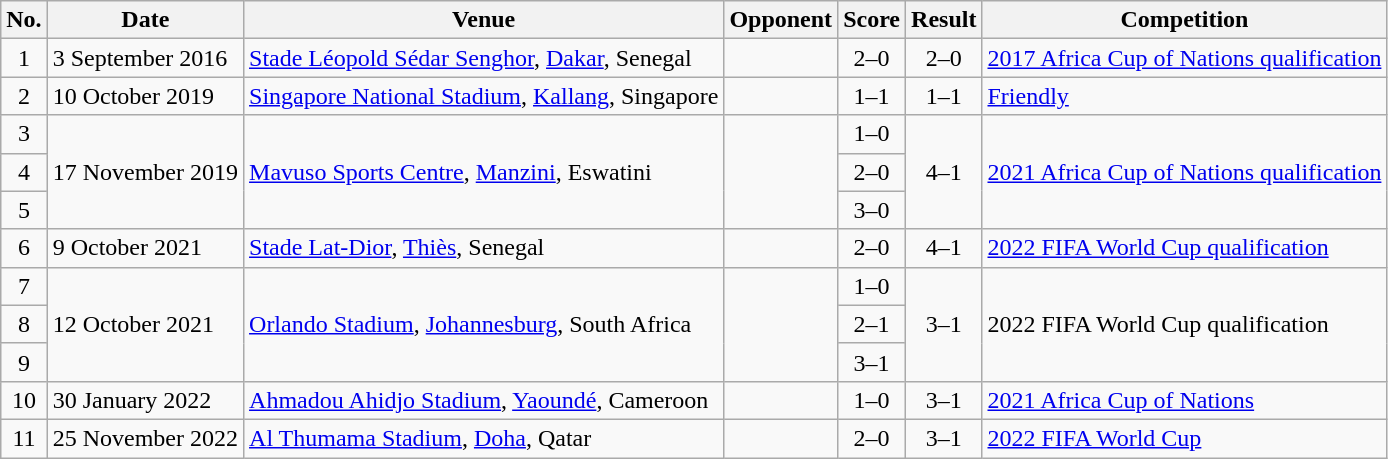<table class="wikitable sortable">
<tr>
<th scope="col">No.</th>
<th scope="col">Date</th>
<th scope="col">Venue</th>
<th scope="col">Opponent</th>
<th scope="col">Score</th>
<th scope="col">Result</th>
<th scope="col">Competition</th>
</tr>
<tr>
<td align="center">1</td>
<td>3 September 2016</td>
<td><a href='#'>Stade Léopold Sédar Senghor</a>, <a href='#'>Dakar</a>, Senegal</td>
<td></td>
<td align="center">2–0</td>
<td align="center">2–0</td>
<td><a href='#'>2017 Africa Cup of Nations qualification</a></td>
</tr>
<tr>
<td align="center">2</td>
<td>10 October 2019</td>
<td><a href='#'>Singapore National Stadium</a>, <a href='#'>Kallang</a>, Singapore</td>
<td></td>
<td align="center">1–1</td>
<td align="center">1–1</td>
<td><a href='#'>Friendly</a></td>
</tr>
<tr>
<td align="center">3</td>
<td rowspan="3">17 November 2019</td>
<td rowspan="3"><a href='#'>Mavuso Sports Centre</a>, <a href='#'>Manzini</a>, Eswatini</td>
<td rowspan="3"></td>
<td align="center">1–0</td>
<td rowspan="3" align="center">4–1</td>
<td rowspan="3"><a href='#'>2021 Africa Cup of Nations qualification</a></td>
</tr>
<tr>
<td align="center">4</td>
<td align="center">2–0</td>
</tr>
<tr>
<td align="center">5</td>
<td align="center">3–0</td>
</tr>
<tr>
<td align="center">6</td>
<td>9 October 2021</td>
<td><a href='#'>Stade Lat-Dior</a>, <a href='#'>Thiès</a>, Senegal</td>
<td></td>
<td align="center">2–0</td>
<td align="center">4–1</td>
<td><a href='#'>2022 FIFA World Cup qualification</a></td>
</tr>
<tr>
<td align="center">7</td>
<td rowspan="3">12 October 2021</td>
<td rowspan="3"><a href='#'>Orlando Stadium</a>, <a href='#'>Johannesburg</a>, South Africa</td>
<td rowspan="3"></td>
<td align="center">1–0</td>
<td rowspan="3" align="center">3–1</td>
<td rowspan="3">2022 FIFA World Cup qualification</td>
</tr>
<tr>
<td align="center">8</td>
<td align="center">2–1</td>
</tr>
<tr>
<td align="center">9</td>
<td align="center">3–1</td>
</tr>
<tr>
<td align="center">10</td>
<td>30 January 2022</td>
<td><a href='#'>Ahmadou Ahidjo Stadium</a>, <a href='#'>Yaoundé</a>, Cameroon</td>
<td></td>
<td align="center">1–0</td>
<td align="center">3–1</td>
<td><a href='#'>2021 Africa Cup of Nations</a></td>
</tr>
<tr>
<td align="center">11</td>
<td>25 November 2022</td>
<td><a href='#'>Al Thumama Stadium</a>, <a href='#'>Doha</a>, Qatar</td>
<td></td>
<td align="center">2–0</td>
<td align="center">3–1</td>
<td><a href='#'>2022 FIFA World Cup</a></td>
</tr>
</table>
